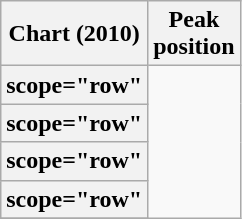<table class="wikitable sortable plainrowheaders">
<tr>
<th>Chart (2010)</th>
<th>Peak<br>position</th>
</tr>
<tr>
<th>scope="row" </th>
</tr>
<tr>
<th>scope="row" </th>
</tr>
<tr>
<th>scope="row" </th>
</tr>
<tr>
<th>scope="row" </th>
</tr>
<tr>
</tr>
</table>
